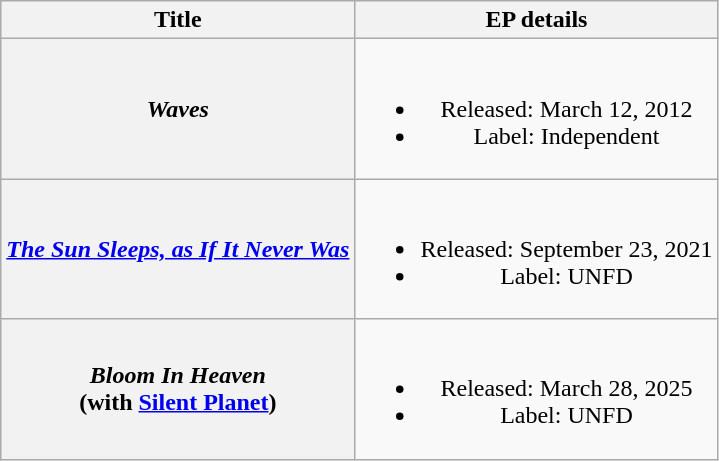<table class="wikitable plainrowheaders" style="text-align:center;">
<tr>
<th rowspan="1">Title</th>
<th rowspan="1">EP details</th>
</tr>
<tr>
<th scope="row"><em>Waves</em></th>
<td><br><ul><li>Released: March 12, 2012</li><li>Label: Independent</li></ul></td>
</tr>
<tr>
<th scope="row"><em><a href='#'>The Sun Sleeps, as If It Never Was</a></em></th>
<td><br><ul><li>Released: September 23, 2021</li><li>Label: UNFD</li></ul></td>
</tr>
<tr>
<th scope="row"><em>Bloom In Heaven</em> <br><span>(with <a href='#'>Silent Planet</a>)</span></th>
<td><br><ul><li>Released: March 28, 2025</li><li>Label: UNFD</li></ul></td>
</tr>
</table>
